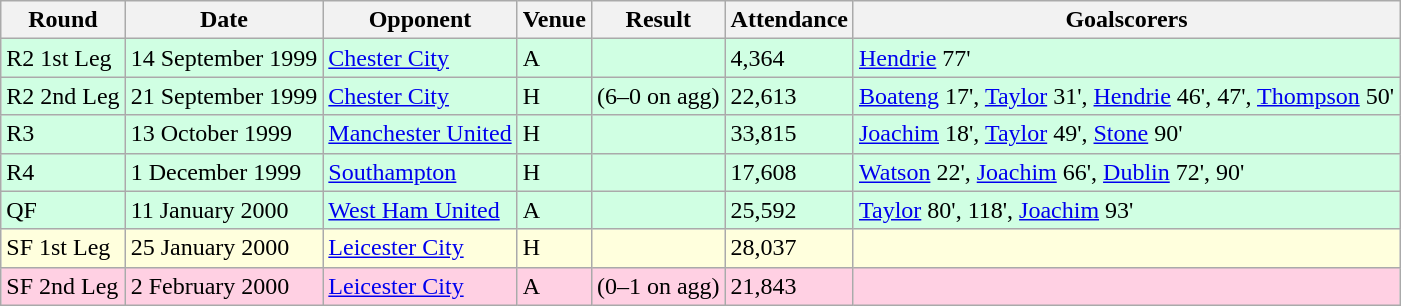<table class="wikitable">
<tr>
<th>Round</th>
<th>Date</th>
<th>Opponent</th>
<th>Venue</th>
<th>Result</th>
<th>Attendance</th>
<th>Goalscorers</th>
</tr>
<tr style="background:#d0ffe3;">
<td>R2 1st Leg</td>
<td>14 September 1999</td>
<td><a href='#'>Chester City</a></td>
<td>A</td>
<td></td>
<td>4,364</td>
<td><a href='#'>Hendrie</a> 77'</td>
</tr>
<tr style="background:#d0ffe3;">
<td>R2 2nd Leg</td>
<td>21 September 1999</td>
<td><a href='#'>Chester City</a></td>
<td>H</td>
<td> (6–0 on agg)</td>
<td>22,613</td>
<td><a href='#'>Boateng</a> 17', <a href='#'>Taylor</a> 31', <a href='#'>Hendrie</a> 46', 47', <a href='#'>Thompson</a> 50'</td>
</tr>
<tr style="background:#d0ffe3;">
<td>R3</td>
<td>13 October 1999</td>
<td><a href='#'>Manchester United</a></td>
<td>H</td>
<td></td>
<td>33,815</td>
<td><a href='#'>Joachim</a> 18', <a href='#'>Taylor</a> 49', <a href='#'>Stone</a> 90'</td>
</tr>
<tr style="background:#d0ffe3;">
<td>R4</td>
<td>1 December 1999</td>
<td><a href='#'>Southampton</a></td>
<td>H</td>
<td></td>
<td>17,608</td>
<td><a href='#'>Watson</a> 22', <a href='#'>Joachim</a> 66', <a href='#'>Dublin</a> 72', 90'</td>
</tr>
<tr style="background:#d0ffe3;">
<td>QF</td>
<td>11 January 2000</td>
<td><a href='#'>West Ham United</a></td>
<td>A</td>
<td></td>
<td>25,592</td>
<td><a href='#'>Taylor</a> 80', 118', <a href='#'>Joachim</a> 93'</td>
</tr>
<tr style="background:#ffffdd;">
<td>SF 1st Leg</td>
<td>25 January 2000</td>
<td><a href='#'>Leicester City</a></td>
<td>H</td>
<td></td>
<td>28,037</td>
<td></td>
</tr>
<tr style="background:#ffd0e3;">
<td>SF 2nd Leg</td>
<td>2 February 2000</td>
<td><a href='#'>Leicester City</a></td>
<td>A</td>
<td> (0–1 on agg)</td>
<td>21,843</td>
<td></td>
</tr>
</table>
